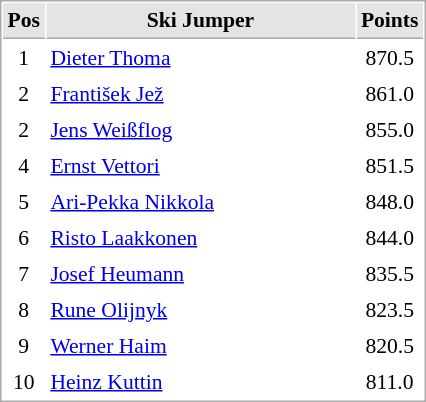<table cellspacing="1" cellpadding="3" style="border:1px solid #AAAAAA;font-size:90%">
<tr bgcolor="#E4E4E4">
<th style="border-bottom:1px solid #AAAAAA" width=10>Pos</th>
<th style="border-bottom:1px solid #AAAAAA" width=200>Ski Jumper</th>
<th style="border-bottom:1px solid #AAAAAA" width=20>Points</th>
</tr>
<tr align="center">
<td>1</td>
<td align="left"> <a href='#'>Dieter Thoma</a></td>
<td>870.5</td>
</tr>
<tr align="center">
<td>2</td>
<td align="left"> <a href='#'>František Jež</a></td>
<td>861.0</td>
</tr>
<tr align="center">
<td>2</td>
<td align="left"> <a href='#'>Jens Weißflog</a></td>
<td>855.0</td>
</tr>
<tr align="center">
<td>4</td>
<td align="left"> <a href='#'>Ernst Vettori</a></td>
<td>851.5</td>
</tr>
<tr align="center">
<td>5</td>
<td align="left"> <a href='#'>Ari-Pekka Nikkola</a></td>
<td>848.0</td>
</tr>
<tr align="center">
<td>6</td>
<td align="left"> <a href='#'>Risto Laakkonen</a></td>
<td>844.0</td>
</tr>
<tr align="center">
<td>7</td>
<td align="left"> <a href='#'>Josef Heumann</a></td>
<td>835.5</td>
</tr>
<tr align="center">
<td>8</td>
<td align="left"> <a href='#'>Rune Olijnyk</a></td>
<td>823.5</td>
</tr>
<tr align="center">
<td>9</td>
<td align="left"> <a href='#'>Werner Haim</a></td>
<td>820.5</td>
</tr>
<tr align="center">
<td>10</td>
<td align="left"> <a href='#'>Heinz Kuttin</a></td>
<td>811.0</td>
</tr>
</table>
